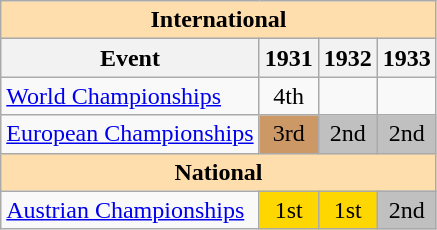<table class="wikitable" style="text-align:center">
<tr>
<th style="background-color: #ffdead; " colspan=4 align=center>International</th>
</tr>
<tr>
<th>Event</th>
<th>1931</th>
<th>1932</th>
<th>1933</th>
</tr>
<tr>
<td align=left><a href='#'>World Championships</a></td>
<td>4th</td>
<td></td>
<td></td>
</tr>
<tr>
<td align=left><a href='#'>European Championships</a></td>
<td bgcolor=cc9966>3rd</td>
<td bgcolor=silver>2nd</td>
<td bgcolor=silver>2nd</td>
</tr>
<tr>
<th style="background-color: #ffdead; " colspan=4 align=center>National</th>
</tr>
<tr>
<td align=left><a href='#'>Austrian Championships</a></td>
<td bgcolor=gold>1st</td>
<td bgcolor=gold>1st</td>
<td bgcolor=silver>2nd</td>
</tr>
</table>
